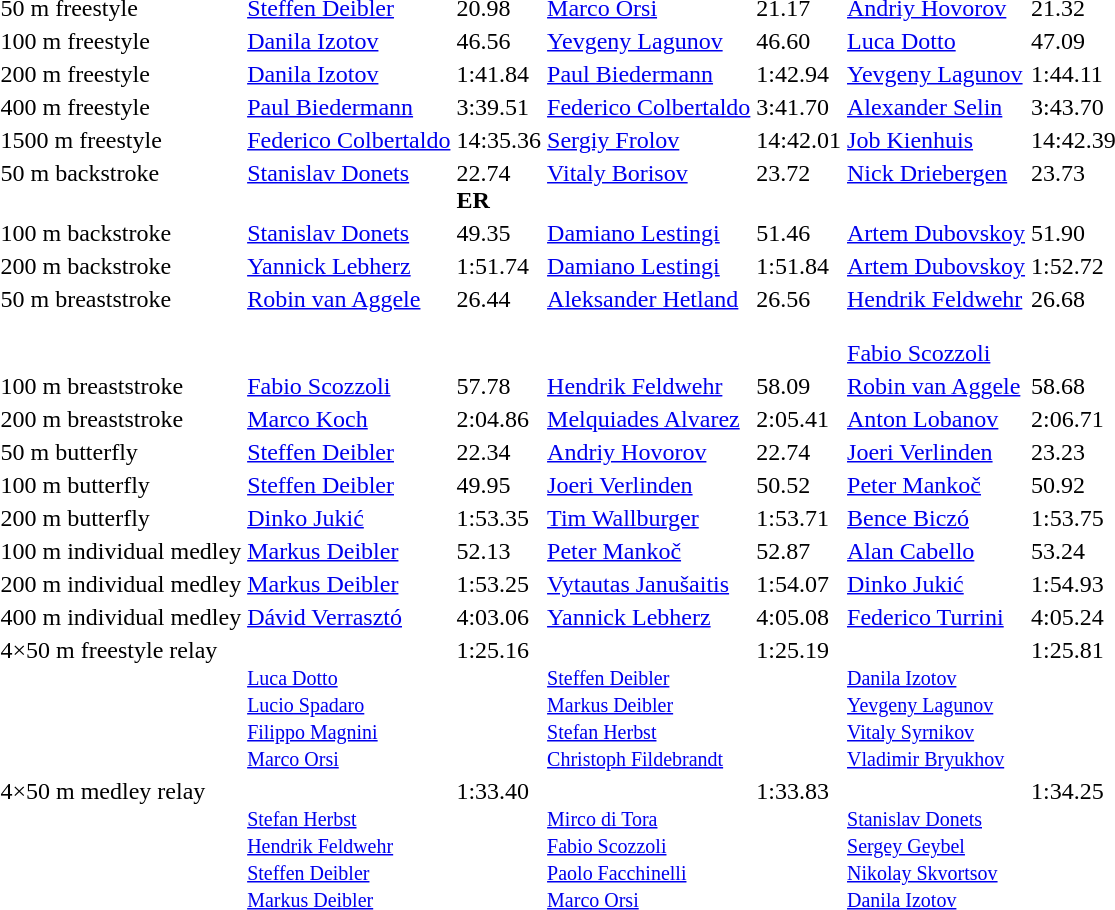<table>
<tr valign="top">
<td>50 m freestyle <div></div></td>
<td><a href='#'>Steffen Deibler</a><br><small></small></td>
<td>20.98</td>
<td><a href='#'>Marco Orsi</a><br><small></small></td>
<td>21.17</td>
<td><a href='#'>Andriy Hovorov</a><br><small></small></td>
<td>21.32</td>
</tr>
<tr valign="top">
<td>100 m freestyle <div></div></td>
<td><a href='#'>Danila Izotov</a><br><small></small></td>
<td>46.56</td>
<td><a href='#'>Yevgeny Lagunov</a><br><small></small></td>
<td>46.60</td>
<td><a href='#'>Luca Dotto</a><br><small></small></td>
<td>47.09</td>
</tr>
<tr valign="top">
<td>200 m freestyle <div></div></td>
<td><a href='#'>Danila Izotov</a><br><small></small></td>
<td>1:41.84</td>
<td><a href='#'>Paul Biedermann</a><br><small></small></td>
<td>1:42.94</td>
<td><a href='#'>Yevgeny Lagunov</a><br><small></small></td>
<td>1:44.11</td>
</tr>
<tr valign="top">
<td>400 m freestyle <div></div></td>
<td><a href='#'>Paul Biedermann</a><br><small></small></td>
<td>3:39.51</td>
<td><a href='#'>Federico Colbertaldo</a><br><small></small></td>
<td>3:41.70</td>
<td><a href='#'>Alexander Selin</a><br><small></small></td>
<td>3:43.70</td>
</tr>
<tr valign="top">
<td>1500 m freestyle <div></div></td>
<td><a href='#'>Federico Colbertaldo</a><br><small></small></td>
<td>14:35.36</td>
<td><a href='#'>Sergiy Frolov</a><br><small></small></td>
<td>14:42.01</td>
<td><a href='#'>Job Kienhuis</a><br><small></small></td>
<td>14:42.39</td>
</tr>
<tr valign="top">
<td>50 m backstroke <div></div></td>
<td><a href='#'>Stanislav Donets</a><br><small></small></td>
<td>22.74<br> <strong>ER</strong></td>
<td><a href='#'>Vitaly Borisov</a><br><small></small></td>
<td>23.72</td>
<td><a href='#'>Nick Driebergen</a><br><small></small></td>
<td>23.73</td>
</tr>
<tr valign="top">
<td>100 m backstroke <div></div></td>
<td><a href='#'>Stanislav Donets</a><br><small></small></td>
<td>49.35</td>
<td><a href='#'>Damiano Lestingi</a><br><small></small></td>
<td>51.46</td>
<td><a href='#'>Artem Dubovskoy</a><br><small></small></td>
<td>51.90</td>
</tr>
<tr valign="top">
<td>200 m backstroke <div></div></td>
<td><a href='#'>Yannick Lebherz</a><br><small></small></td>
<td>1:51.74</td>
<td><a href='#'>Damiano Lestingi</a><br><small></small></td>
<td>1:51.84</td>
<td><a href='#'>Artem Dubovskoy</a><br><small></small></td>
<td>1:52.72</td>
</tr>
<tr valign="top">
<td>50 m breaststroke <div></div></td>
<td><a href='#'>Robin van Aggele</a><br><small></small></td>
<td>26.44</td>
<td><a href='#'>Aleksander Hetland</a><br><small></small></td>
<td>26.56</td>
<td><a href='#'>Hendrik Feldwehr</a><br><small></small><br><a href='#'>Fabio Scozzoli</a><br><small></small></td>
<td>26.68</td>
</tr>
<tr valign="top">
<td>100 m breaststroke <div></div></td>
<td><a href='#'>Fabio Scozzoli</a><br><small></small></td>
<td>57.78</td>
<td><a href='#'>Hendrik Feldwehr</a><br><small></small></td>
<td>58.09</td>
<td><a href='#'>Robin van Aggele</a><br><small></small></td>
<td>58.68</td>
</tr>
<tr valign="top">
<td>200 m breaststroke <div></div></td>
<td><a href='#'>Marco Koch</a><br><small></small></td>
<td>2:04.86</td>
<td><a href='#'>Melquiades Alvarez</a><br><small></small></td>
<td>2:05.41</td>
<td><a href='#'>Anton Lobanov</a><br><small></small></td>
<td>2:06.71</td>
</tr>
<tr valign="top">
<td>50 m butterfly <div></div></td>
<td><a href='#'>Steffen Deibler</a><br><small></small></td>
<td>22.34</td>
<td><a href='#'>Andriy Hovorov</a><br><small></small></td>
<td>22.74</td>
<td><a href='#'>Joeri Verlinden</a><br><small></small></td>
<td>23.23</td>
</tr>
<tr valign="top">
<td>100 m butterfly <div></div></td>
<td><a href='#'>Steffen Deibler</a><br><small></small></td>
<td>49.95</td>
<td><a href='#'>Joeri Verlinden</a><br><small></small></td>
<td>50.52</td>
<td><a href='#'>Peter Mankoč</a><br><small></small></td>
<td>50.92</td>
</tr>
<tr valign="top">
<td>200 m butterfly <div></div></td>
<td><a href='#'>Dinko Jukić</a><br><small></small></td>
<td>1:53.35</td>
<td><a href='#'>Tim Wallburger</a><br><small></small></td>
<td>1:53.71</td>
<td><a href='#'>Bence Biczó</a><br><small></small></td>
<td>1:53.75</td>
</tr>
<tr valign="top">
<td>100 m individual medley <div></div></td>
<td><a href='#'>Markus Deibler</a><br><small></small></td>
<td>52.13</td>
<td><a href='#'>Peter Mankoč</a><br><small></small></td>
<td>52.87</td>
<td><a href='#'>Alan Cabello</a><br><small></small></td>
<td>53.24</td>
</tr>
<tr valign="top">
<td>200 m individual medley <div></div></td>
<td><a href='#'>Markus Deibler</a><br><small></small></td>
<td>1:53.25</td>
<td><a href='#'>Vytautas Janušaitis</a><br><small></small></td>
<td>1:54.07</td>
<td><a href='#'>Dinko Jukić</a><br><small></small></td>
<td>1:54.93</td>
</tr>
<tr valign="top">
<td>400 m individual medley <div></div></td>
<td><a href='#'>Dávid Verrasztó</a><br><small></small></td>
<td>4:03.06</td>
<td><a href='#'>Yannick Lebherz</a><br><small></small></td>
<td>4:05.08</td>
<td><a href='#'>Federico Turrini</a><br><small></small></td>
<td>4:05.24</td>
</tr>
<tr valign="top">
<td>4×50 m freestyle relay <div></div></td>
<td><br><small><a href='#'>Luca Dotto</a><br><a href='#'>Lucio Spadaro</a><br><a href='#'>Filippo Magnini</a><br><a href='#'>Marco Orsi</a></small></td>
<td>1:25.16</td>
<td><br><small><a href='#'>Steffen Deibler</a><br><a href='#'>Markus Deibler</a><br><a href='#'>Stefan Herbst</a><br><a href='#'>Christoph Fildebrandt</a></small></td>
<td>1:25.19</td>
<td><br><small><a href='#'>Danila Izotov</a><br><a href='#'>Yevgeny Lagunov</a><br><a href='#'>Vitaly Syrnikov</a><br><a href='#'>Vladimir Bryukhov</a></small></td>
<td>1:25.81</td>
</tr>
<tr valign="top">
<td>4×50 m medley relay <div></div></td>
<td><br><small><a href='#'>Stefan Herbst</a><br><a href='#'>Hendrik Feldwehr</a><br><a href='#'>Steffen Deibler</a><br><a href='#'>Markus Deibler</a></small></td>
<td>1:33.40</td>
<td><br><small><a href='#'>Mirco di Tora</a><br><a href='#'>Fabio Scozzoli</a><br><a href='#'>Paolo Facchinelli</a><br><a href='#'>Marco Orsi</a></small></td>
<td>1:33.83</td>
<td><br><small><a href='#'>Stanislav Donets</a><br><a href='#'>Sergey Geybel</a><br><a href='#'>Nikolay Skvortsov</a><br><a href='#'>Danila Izotov</a></small></td>
<td>1:34.25</td>
</tr>
</table>
